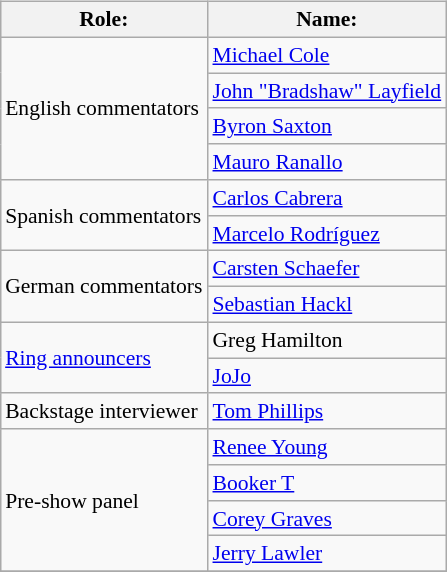<table class=wikitable style="font-size:90%; margin: 0.5em 0 0.5em 1em; float: right; clear: right;">
<tr>
<th>Role:</th>
<th>Name:</th>
</tr>
<tr>
<td rowspan=4>English commentators</td>
<td><a href='#'>Michael Cole</a> </td>
</tr>
<tr>
<td><a href='#'>John "Bradshaw" Layfield</a> </td>
</tr>
<tr>
<td><a href='#'>Byron Saxton</a> </td>
</tr>
<tr>
<td><a href='#'>Mauro Ranallo</a> </td>
</tr>
<tr>
<td rowspan=2>Spanish commentators</td>
<td><a href='#'>Carlos Cabrera</a></td>
</tr>
<tr>
<td><a href='#'>Marcelo Rodríguez</a></td>
</tr>
<tr>
<td rowspan=2>German commentators</td>
<td><a href='#'>Carsten Schaefer</a></td>
</tr>
<tr>
<td><a href='#'>Sebastian Hackl</a></td>
</tr>
<tr>
<td rowspan=2><a href='#'>Ring announcers</a></td>
<td>Greg Hamilton</td>
</tr>
<tr>
<td><a href='#'>JoJo</a></td>
</tr>
<tr>
<td>Backstage interviewer</td>
<td><a href='#'>Tom Phillips</a></td>
</tr>
<tr>
<td rowspan=4>Pre-show panel</td>
<td><a href='#'>Renee Young</a></td>
</tr>
<tr>
<td><a href='#'>Booker T</a></td>
</tr>
<tr>
<td><a href='#'>Corey Graves</a></td>
</tr>
<tr>
<td><a href='#'>Jerry Lawler</a></td>
</tr>
<tr>
</tr>
</table>
